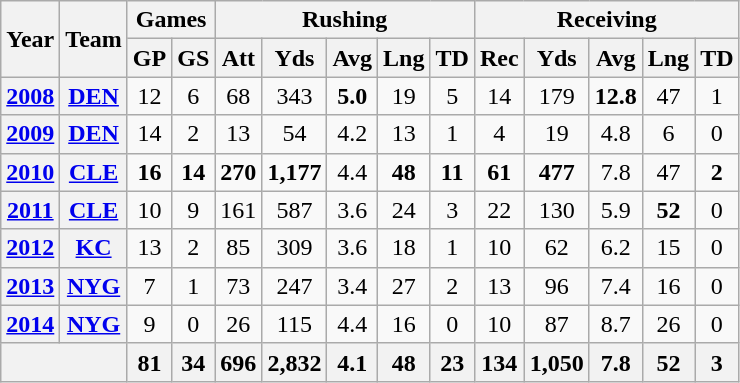<table class="wikitable" style="text-align:center;">
<tr>
<th rowspan="2">Year</th>
<th rowspan="2">Team</th>
<th colspan="2">Games</th>
<th colspan="5">Rushing</th>
<th colspan="5">Receiving</th>
</tr>
<tr>
<th>GP</th>
<th>GS</th>
<th>Att</th>
<th>Yds</th>
<th>Avg</th>
<th>Lng</th>
<th>TD</th>
<th>Rec</th>
<th>Yds</th>
<th>Avg</th>
<th>Lng</th>
<th>TD</th>
</tr>
<tr>
<th><a href='#'>2008</a></th>
<th><a href='#'>DEN</a></th>
<td>12</td>
<td>6</td>
<td>68</td>
<td>343</td>
<td><strong>5.0</strong></td>
<td>19</td>
<td>5</td>
<td>14</td>
<td>179</td>
<td><strong>12.8</strong></td>
<td>47</td>
<td>1</td>
</tr>
<tr>
<th><a href='#'>2009</a></th>
<th><a href='#'>DEN</a></th>
<td>14</td>
<td>2</td>
<td>13</td>
<td>54</td>
<td>4.2</td>
<td>13</td>
<td>1</td>
<td>4</td>
<td>19</td>
<td>4.8</td>
<td>6</td>
<td>0</td>
</tr>
<tr>
<th><a href='#'>2010</a></th>
<th><a href='#'>CLE</a></th>
<td><strong>16</strong></td>
<td><strong>14</strong></td>
<td><strong>270</strong></td>
<td><strong>1,177</strong></td>
<td>4.4</td>
<td><strong>48</strong></td>
<td><strong>11</strong></td>
<td><strong>61</strong></td>
<td><strong>477</strong></td>
<td>7.8</td>
<td>47</td>
<td><strong>2</strong></td>
</tr>
<tr>
<th><a href='#'>2011</a></th>
<th><a href='#'>CLE</a></th>
<td>10</td>
<td>9</td>
<td>161</td>
<td>587</td>
<td>3.6</td>
<td>24</td>
<td>3</td>
<td>22</td>
<td>130</td>
<td>5.9</td>
<td><strong>52</strong></td>
<td>0</td>
</tr>
<tr>
<th><a href='#'>2012</a></th>
<th><a href='#'>KC</a></th>
<td>13</td>
<td>2</td>
<td>85</td>
<td>309</td>
<td>3.6</td>
<td>18</td>
<td>1</td>
<td>10</td>
<td>62</td>
<td>6.2</td>
<td>15</td>
<td>0</td>
</tr>
<tr>
<th><a href='#'>2013</a></th>
<th><a href='#'>NYG</a></th>
<td>7</td>
<td>1</td>
<td>73</td>
<td>247</td>
<td>3.4</td>
<td>27</td>
<td>2</td>
<td>13</td>
<td>96</td>
<td>7.4</td>
<td>16</td>
<td>0</td>
</tr>
<tr>
<th><a href='#'>2014</a></th>
<th><a href='#'>NYG</a></th>
<td>9</td>
<td>0</td>
<td>26</td>
<td>115</td>
<td>4.4</td>
<td>16</td>
<td>0</td>
<td>10</td>
<td>87</td>
<td>8.7</td>
<td>26</td>
<td>0</td>
</tr>
<tr>
<th colspan="2"></th>
<th>81</th>
<th>34</th>
<th>696</th>
<th>2,832</th>
<th>4.1</th>
<th>48</th>
<th>23</th>
<th>134</th>
<th>1,050</th>
<th>7.8</th>
<th>52</th>
<th>3</th>
</tr>
</table>
